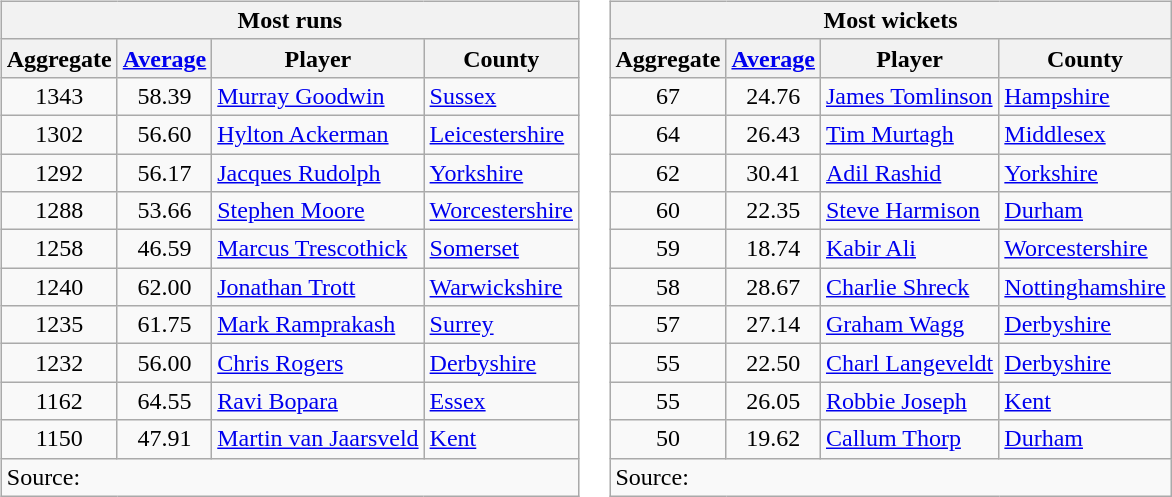<table>
<tr valign="top">
<td><br><table class="wikitable" style="text-align:left;">
<tr>
<th colspan=4>Most runs</th>
</tr>
<tr>
<th>Aggregate</th>
<th><a href='#'>Average</a></th>
<th>Player</th>
<th>County</th>
</tr>
<tr>
<td style="text-align:center;">1343</td>
<td style="text-align:center;">58.39</td>
<td><a href='#'>Murray Goodwin</a></td>
<td><a href='#'>Sussex</a></td>
</tr>
<tr>
<td style="text-align:center;">1302</td>
<td style="text-align:center;">56.60</td>
<td><a href='#'>Hylton Ackerman</a></td>
<td><a href='#'>Leicestershire</a></td>
</tr>
<tr>
<td style="text-align:center;">1292</td>
<td style="text-align:center;">56.17</td>
<td><a href='#'>Jacques Rudolph</a></td>
<td><a href='#'>Yorkshire</a></td>
</tr>
<tr>
<td style="text-align:center;">1288</td>
<td style="text-align:center;">53.66</td>
<td><a href='#'>Stephen Moore</a></td>
<td><a href='#'>Worcestershire</a></td>
</tr>
<tr>
<td style="text-align:center;">1258</td>
<td style="text-align:center;">46.59</td>
<td><a href='#'>Marcus Trescothick</a></td>
<td><a href='#'>Somerset</a></td>
</tr>
<tr>
<td style="text-align:center;">1240</td>
<td style="text-align:center;">62.00</td>
<td><a href='#'>Jonathan Trott</a></td>
<td><a href='#'>Warwickshire</a></td>
</tr>
<tr>
<td style="text-align:center;">1235</td>
<td style="text-align:center;">61.75</td>
<td><a href='#'>Mark Ramprakash</a></td>
<td><a href='#'>Surrey</a></td>
</tr>
<tr>
<td style="text-align:center;">1232</td>
<td style="text-align:center;">56.00</td>
<td><a href='#'>Chris Rogers</a></td>
<td><a href='#'>Derbyshire</a></td>
</tr>
<tr>
<td style="text-align:center;">1162</td>
<td style="text-align:center;">64.55</td>
<td><a href='#'>Ravi Bopara</a></td>
<td><a href='#'>Essex</a></td>
</tr>
<tr>
<td style="text-align:center;">1150</td>
<td style="text-align:center;">47.91</td>
<td><a href='#'>Martin van Jaarsveld</a></td>
<td><a href='#'>Kent</a></td>
</tr>
<tr>
<td colspan=4 align="left">Source:</td>
</tr>
</table>
</td>
<td><br><table class="wikitable" style="text-align:left;">
<tr>
<th colspan=4>Most wickets</th>
</tr>
<tr>
<th>Aggregate</th>
<th><a href='#'>Average</a></th>
<th>Player</th>
<th>County</th>
</tr>
<tr>
<td style="text-align:center;">67</td>
<td style="text-align:center;">24.76</td>
<td><a href='#'>James Tomlinson</a></td>
<td><a href='#'>Hampshire</a></td>
</tr>
<tr>
<td style="text-align:center;">64</td>
<td style="text-align:center;">26.43</td>
<td><a href='#'>Tim Murtagh</a></td>
<td><a href='#'>Middlesex</a></td>
</tr>
<tr>
<td style="text-align:center;">62</td>
<td style="text-align:center;">30.41</td>
<td><a href='#'>Adil Rashid</a></td>
<td><a href='#'>Yorkshire</a></td>
</tr>
<tr>
<td style="text-align:center;">60</td>
<td style="text-align:center;">22.35</td>
<td><a href='#'>Steve Harmison</a></td>
<td><a href='#'>Durham</a></td>
</tr>
<tr>
<td style="text-align:center;">59</td>
<td style="text-align:center;">18.74</td>
<td><a href='#'>Kabir Ali</a></td>
<td><a href='#'>Worcestershire</a></td>
</tr>
<tr>
<td style="text-align:center;">58</td>
<td style="text-align:center;">28.67</td>
<td><a href='#'>Charlie Shreck</a></td>
<td><a href='#'>Nottinghamshire</a></td>
</tr>
<tr>
<td style="text-align:center;">57</td>
<td style="text-align:center;">27.14</td>
<td><a href='#'>Graham Wagg</a></td>
<td><a href='#'>Derbyshire</a></td>
</tr>
<tr>
<td style="text-align:center;">55</td>
<td style="text-align:center;">22.50</td>
<td><a href='#'>Charl Langeveldt</a></td>
<td><a href='#'>Derbyshire</a></td>
</tr>
<tr>
<td style="text-align:center;">55</td>
<td style="text-align:center;">26.05</td>
<td><a href='#'>Robbie Joseph</a></td>
<td><a href='#'>Kent</a></td>
</tr>
<tr>
<td style="text-align:center;">50</td>
<td style="text-align:center;">19.62</td>
<td><a href='#'>Callum Thorp</a></td>
<td><a href='#'>Durham</a></td>
</tr>
<tr>
<td colspan=4 align="left">Source:</td>
</tr>
</table>
</td>
</tr>
</table>
